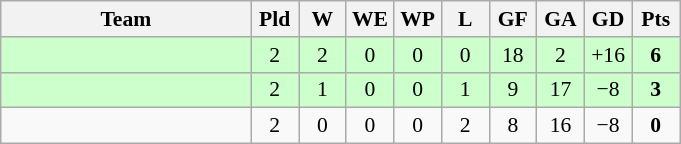<table class="wikitable" style="text-align: center; font-size:90% ">
<tr>
<th width=160>Team</th>
<th width=25>Pld</th>
<th width=25>W</th>
<th width=25>WE</th>
<th width=25>WP</th>
<th width=25>L</th>
<th width=25>GF</th>
<th width=25>GA</th>
<th width=25>GD</th>
<th width=25>Pts</th>
</tr>
<tr bgcolor=ccffcc>
<td align=left></td>
<td>2</td>
<td>2</td>
<td>0</td>
<td>0</td>
<td>0</td>
<td>18</td>
<td>2</td>
<td>+16</td>
<td><strong>6</strong></td>
</tr>
<tr bgcolor=ccffcc>
<td align=left></td>
<td>2</td>
<td>1</td>
<td>0</td>
<td>0</td>
<td>1</td>
<td>9</td>
<td>17</td>
<td>−8</td>
<td><strong>3</strong></td>
</tr>
<tr>
<td align=left></td>
<td>2</td>
<td>0</td>
<td>0</td>
<td>0</td>
<td>2</td>
<td>8</td>
<td>16</td>
<td>−8</td>
<td><strong>0</strong></td>
</tr>
</table>
